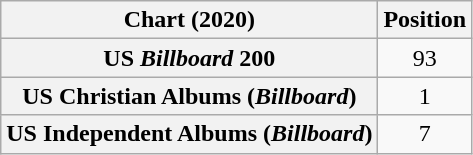<table class="wikitable sortable plainrowheaders" style="text-align:center">
<tr>
<th scope="col">Chart (2020)</th>
<th scope="col">Position</th>
</tr>
<tr>
<th scope="row">US <em>Billboard</em> 200</th>
<td>93</td>
</tr>
<tr>
<th scope="row">US Christian Albums (<em>Billboard</em>)</th>
<td>1</td>
</tr>
<tr>
<th scope="row">US Independent Albums (<em>Billboard</em>)</th>
<td>7</td>
</tr>
</table>
